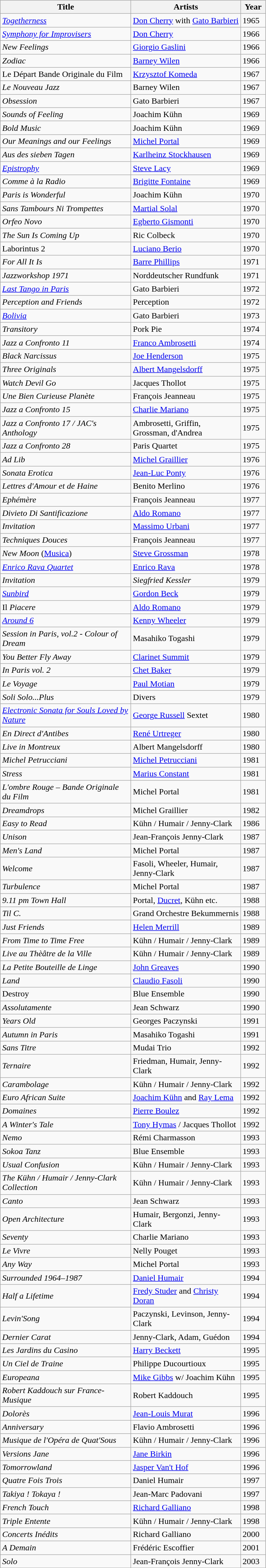<table class="wikitable sortable">
<tr ">
<th style="vertical-align:bottom; text-align:center; width:240px;">Title</th>
<th valign="bottom" style="text-align:center; width:200px;">Artists</th>
<th style="vertical-align:bottom; text-align:center; width:40px;">Year</th>
</tr>
<tr>
<td><em><a href='#'>Togetherness</a></em></td>
<td><a href='#'>Don Cherry</a> with <a href='#'>Gato Barbieri</a></td>
<td>1965</td>
</tr>
<tr>
<td><em><a href='#'>Symphony for Improvisers</a></em></td>
<td><a href='#'>Don Cherry</a></td>
<td>1966</td>
</tr>
<tr>
<td><em>New Feelings</em></td>
<td><a href='#'>Giorgio Gaslini</a></td>
<td>1966</td>
</tr>
<tr>
<td><em>Zodiac</em></td>
<td><a href='#'>Barney Wilen</a></td>
<td>1966</td>
</tr>
<tr>
<td>Le Départ Bande Originale du Film</td>
<td><a href='#'>Krzysztof Komeda</a></td>
<td>1967</td>
</tr>
<tr>
<td><em>Le Nouveau Jazz</em></td>
<td>Barney Wilen</td>
<td>1967</td>
</tr>
<tr>
<td><em>Obsession</em></td>
<td>Gato Barbieri</td>
<td>1967</td>
</tr>
<tr>
<td><em>Sounds of Feeling</em></td>
<td>Joachim Kühn</td>
<td>1969</td>
</tr>
<tr>
<td><em>Bold Music</em></td>
<td>Joachim Kühn</td>
<td>1969</td>
</tr>
<tr>
<td><em>Our Meanings and our Feelings</em></td>
<td><a href='#'>Michel Portal</a></td>
<td>1969</td>
</tr>
<tr>
<td><em>Aus des sieben Tagen</em></td>
<td><a href='#'>Karlheinz Stockhausen</a></td>
<td>1969</td>
</tr>
<tr>
<td><em><a href='#'>Epistrophy</a></em></td>
<td><a href='#'>Steve Lacy</a></td>
<td>1969</td>
</tr>
<tr>
<td><em>Comme à la Radio</em></td>
<td><a href='#'>Brigitte Fontaine</a></td>
<td>1969</td>
</tr>
<tr>
<td><em>Paris is Wonderful</em></td>
<td>Joachim Kühn</td>
<td>1970</td>
</tr>
<tr>
<td><em>Sans Tambours Ni Trompettes</em></td>
<td><a href='#'>Martial Solal</a></td>
<td>1970</td>
</tr>
<tr>
<td><em>Orfeo Novo</em></td>
<td><a href='#'>Egberto Gismonti</a></td>
<td>1970</td>
</tr>
<tr>
<td><em>The Sun Is Coming Up</em></td>
<td>Ric Colbeck</td>
<td>1970</td>
</tr>
<tr>
<td>Laborintus 2</td>
<td><a href='#'>Luciano Berio</a></td>
<td>1970</td>
</tr>
<tr>
<td><em>For All It Is</em></td>
<td><a href='#'>Barre Phillips</a></td>
<td>1971</td>
</tr>
<tr>
<td><em>Jazzworkshop 1971</em></td>
<td>Norddeutscher Rundfunk</td>
<td>1971</td>
</tr>
<tr>
<td><em><a href='#'>Last Tango in Paris</a></em></td>
<td>Gato Barbieri</td>
<td>1972</td>
</tr>
<tr>
<td><em>Perception and Friends</em></td>
<td>Perception</td>
<td>1972</td>
</tr>
<tr>
<td><em><a href='#'>Bolivia</a></em></td>
<td>Gato Barbieri</td>
<td>1973</td>
</tr>
<tr>
<td><em>Transitory</em></td>
<td>Pork Pie</td>
<td>1974</td>
</tr>
<tr>
<td><em>Jazz a Confronto 11</em></td>
<td><a href='#'>Franco Ambrosetti</a></td>
<td>1974</td>
</tr>
<tr>
<td><em>Black Narcissus</em></td>
<td><a href='#'>Joe Henderson</a></td>
<td>1975</td>
</tr>
<tr>
<td><em>Three Originals</em></td>
<td><a href='#'>Albert Mangelsdorff</a></td>
<td>1975</td>
</tr>
<tr>
<td><em>Watch Devil Go</em></td>
<td>Jacques Thollot</td>
<td>1975</td>
</tr>
<tr>
<td><em>Une Bien Curieuse Planète</em></td>
<td>François Jeanneau</td>
<td>1975</td>
</tr>
<tr>
<td><em>Jazz a Confronto 15</em></td>
<td><a href='#'>Charlie Mariano</a></td>
<td>1975</td>
</tr>
<tr>
<td><em>Jazz a Confronto 17 / JAC's Anthology</em></td>
<td>Ambrosetti, Griffin, Grossman, d'Andrea</td>
<td>1975</td>
</tr>
<tr>
<td><em>Jazz a Confronto 28</em></td>
<td>Paris Quartet</td>
<td>1975</td>
</tr>
<tr>
<td><em>Ad Lib</em></td>
<td><a href='#'>Michel Graillier</a></td>
<td>1976</td>
</tr>
<tr>
<td><em>Sonata Erotica</em></td>
<td><a href='#'>Jean-Luc Ponty</a></td>
<td>1976</td>
</tr>
<tr>
<td><em>Lettres d'Amour et de Haine</em></td>
<td>Benito Merlino</td>
<td>1976</td>
</tr>
<tr>
<td><em>Ephémère</em></td>
<td>François Jeanneau</td>
<td>1977</td>
</tr>
<tr>
<td><em>Divieto Di Santificazione</em></td>
<td><a href='#'>Aldo Romano</a></td>
<td>1977</td>
</tr>
<tr>
<td><em>Invitation</em></td>
<td><a href='#'>Massimo Urbani</a></td>
<td>1977</td>
</tr>
<tr>
<td><em>Techniques Douces</em></td>
<td>François Jeanneau</td>
<td>1977</td>
</tr>
<tr>
<td><em>New Moon</em> (<a href='#'>Musica</a>)</td>
<td><a href='#'>Steve Grossman</a></td>
<td>1978</td>
</tr>
<tr>
<td><em><a href='#'>Enrico Rava Quartet</a></em></td>
<td><a href='#'>Enrico Rava</a></td>
<td>1978</td>
</tr>
<tr>
<td><em>Invitation</em></td>
<td><em>Siegfried Kessler</em></td>
<td>1979</td>
</tr>
<tr>
<td><em><a href='#'>Sunbird</a></em></td>
<td><a href='#'>Gordon Beck</a></td>
<td>1979</td>
</tr>
<tr>
<td>Il <em>Piacere</em></td>
<td><a href='#'>Aldo Romano</a></td>
<td>1979</td>
</tr>
<tr>
<td><em><a href='#'>Around 6</a></em></td>
<td><a href='#'>Kenny Wheeler</a></td>
<td>1979</td>
</tr>
<tr>
<td><em>Session in Paris, vol.2 - Colour of Dream</em></td>
<td>Masahiko Togashi</td>
<td>1979</td>
</tr>
<tr>
<td><em>You Better Fly Away</em></td>
<td><a href='#'>Clarinet Summit</a></td>
<td>1979</td>
</tr>
<tr>
<td><em>In Paris vol. 2</em></td>
<td><a href='#'>Chet Baker</a></td>
<td>1979</td>
</tr>
<tr>
<td><em>Le Voyage</em></td>
<td><a href='#'>Paul Motian</a></td>
<td>1979</td>
</tr>
<tr>
<td><em>Soli Solo...Plus</em></td>
<td>Divers</td>
<td>1979</td>
</tr>
<tr>
<td><em><a href='#'>Electronic Sonata for Souls Loved by Nature</a></em></td>
<td><a href='#'>George Russell</a> Sextet</td>
<td>1980</td>
</tr>
<tr>
<td><em>En Direct d'Antibes</em></td>
<td><a href='#'>René Urtreger</a></td>
<td>1980</td>
</tr>
<tr>
<td><em>Live in Montreux</em></td>
<td>Albert Mangelsdorff</td>
<td>1980</td>
</tr>
<tr>
<td><em>Michel Petrucciani</em></td>
<td><a href='#'>Michel Petrucciani</a></td>
<td>1981</td>
</tr>
<tr>
<td><em>Stress</em></td>
<td><a href='#'>Marius Constant</a></td>
<td>1981</td>
</tr>
<tr>
<td><em>L'ombre Rouge – Bande Originale du Film</em></td>
<td>Michel Portal</td>
<td>1981</td>
</tr>
<tr>
<td><em>Dreamdrops</em></td>
<td>Michel Graillier</td>
<td>1982</td>
</tr>
<tr>
<td><em>Easy to Read</em></td>
<td>Kühn / Humair / Jenny-Clark</td>
<td>1986</td>
</tr>
<tr>
<td><em>Unison</em></td>
<td>Jean-François Jenny-Clark</td>
<td>1987</td>
</tr>
<tr>
<td><em>Men's Land</em></td>
<td>Michel Portal</td>
<td>1987</td>
</tr>
<tr>
<td><em>Welcome</em></td>
<td>Fasoli, Wheeler, Humair, Jenny-Clark</td>
<td>1987</td>
</tr>
<tr>
<td><em>Turbulence</em></td>
<td>Michel Portal</td>
<td>1987</td>
</tr>
<tr>
<td><em>9.11 pm Town Hall</em></td>
<td>Portal, <a href='#'>Ducret</a>, Kühn etc.</td>
<td>1988</td>
</tr>
<tr>
<td><em>Til C.</em></td>
<td>Grand Orchestre Bekummernis</td>
<td>1988</td>
</tr>
<tr>
<td><em>Just Friends</em></td>
<td><a href='#'>Helen Merrill</a></td>
<td>1989</td>
</tr>
<tr>
<td><em>From Time to Time Free</em></td>
<td>Kühn / Humair / Jenny-Clark</td>
<td>1989</td>
</tr>
<tr>
<td><em>Live au Thèâtre de la Ville</em></td>
<td>Kühn / Humair / Jenny-Clark</td>
<td>1989</td>
</tr>
<tr>
<td><em>La Petite Bouteille de Linge</em></td>
<td><a href='#'>John Greaves</a></td>
<td>1990</td>
</tr>
<tr>
<td><em>Land</em></td>
<td><a href='#'>Claudio Fasoli</a></td>
<td>1990</td>
</tr>
<tr>
<td>Destroy</td>
<td>Blue Ensemble</td>
<td>1990</td>
</tr>
<tr>
<td><em>Assolutamente</em></td>
<td>Jean Schwarz</td>
<td>1990</td>
</tr>
<tr>
<td><em>Years Old</em></td>
<td>Georges Paczynski</td>
<td>1991</td>
</tr>
<tr>
<td><em>Autumn in Paris</em></td>
<td>Masahiko Togashi</td>
<td>1991</td>
</tr>
<tr>
<td><em>Sans Titre</em></td>
<td>Mudai Trio</td>
<td>1992</td>
</tr>
<tr>
<td><em>Ternaire</em></td>
<td>Friedman, Humair, Jenny-Clark</td>
<td>1992</td>
</tr>
<tr>
<td><em>Carambolage</em></td>
<td>Kühn / Humair / Jenny-Clark</td>
<td>1992</td>
</tr>
<tr>
<td><em>Euro African Suite</em></td>
<td><a href='#'>Joachim Kühn</a> and <a href='#'>Ray Lema</a></td>
<td>1992</td>
</tr>
<tr>
<td><em>Domaines</em></td>
<td><a href='#'>Pierre Boulez</a></td>
<td>1992</td>
</tr>
<tr>
<td><em>A Winter's Tale</em></td>
<td><a href='#'>Tony Hymas</a> / Jacques Thollot</td>
<td>1992</td>
</tr>
<tr>
<td><em>Nemo</em></td>
<td>Rémi Charmasson</td>
<td>1993</td>
</tr>
<tr>
<td><em>Sokoa Tanz</em></td>
<td>Blue Ensemble</td>
<td>1993</td>
</tr>
<tr>
<td><em>Usual Confusion</em></td>
<td>Kühn / Humair / Jenny-Clark</td>
<td>1993</td>
</tr>
<tr>
<td><em>The Kühn / Humair / Jenny-Clark Collection</em></td>
<td>Kühn / Humair / Jenny-Clark</td>
<td>1993</td>
</tr>
<tr>
<td><em>Canto</em></td>
<td>Jean Schwarz</td>
<td>1993</td>
</tr>
<tr>
<td><em>Open Architecture</em></td>
<td>Humair, Bergonzi, Jenny-Clark</td>
<td>1993</td>
</tr>
<tr>
<td><em>Seventy</em></td>
<td>Charlie Mariano</td>
<td>1993</td>
</tr>
<tr>
<td><em>Le Vivre</em></td>
<td>Nelly Pouget</td>
<td>1993</td>
</tr>
<tr>
<td><em>Any Way</em></td>
<td>Michel Portal</td>
<td>1993</td>
</tr>
<tr>
<td><em>Surrounded 1964–1987</em></td>
<td><a href='#'>Daniel Humair</a></td>
<td>1994</td>
</tr>
<tr>
<td><em>Half a Lifetime</em></td>
<td><a href='#'>Fredy Studer</a> and <a href='#'>Christy Doran</a></td>
<td>1994</td>
</tr>
<tr>
<td><em>Levin'Song</em></td>
<td>Paczynski, Levinson, Jenny-Clark</td>
<td>1994</td>
</tr>
<tr>
<td><em>Dernier Carat</em></td>
<td>Jenny-Clark, Adam, Guédon</td>
<td>1994</td>
</tr>
<tr>
<td><em>Les Jardins du Casino</em></td>
<td><a href='#'>Harry Beckett</a></td>
<td>1995</td>
</tr>
<tr>
<td><em>Un Ciel de Traine</em></td>
<td>Philippe Ducourtioux</td>
<td>1995</td>
</tr>
<tr>
<td><em>Europeana</em></td>
<td><a href='#'>Mike Gibbs</a> w/ Joachim Kühn</td>
<td>1995</td>
</tr>
<tr>
<td><em>Robert Kaddouch sur France-Musique</em></td>
<td>Robert Kaddouch</td>
<td>1995</td>
</tr>
<tr>
<td><em>Dolorès</em></td>
<td><a href='#'>Jean-Louis Murat</a></td>
<td>1996</td>
</tr>
<tr>
<td><em>Anniversary</em></td>
<td>Flavio Ambrosetti</td>
<td>1996</td>
</tr>
<tr>
<td><em>Musique de l'Opéra de Quat'Sous</em></td>
<td>Kühn / Humair / Jenny-Clark</td>
<td>1996</td>
</tr>
<tr>
<td><em>Versions Jane</em></td>
<td><a href='#'>Jane Birkin</a></td>
<td>1996</td>
</tr>
<tr>
<td><em>Tomorrowland</em></td>
<td><a href='#'>Jasper Van't Hof</a></td>
<td>1996</td>
</tr>
<tr>
<td><em>Quatre Fois Trois</em></td>
<td>Daniel Humair</td>
<td>1997</td>
</tr>
<tr>
<td><em>Takiya ! Tokaya !</em></td>
<td>Jean-Marc Padovani</td>
<td>1997</td>
</tr>
<tr>
<td><em>French Touch</em></td>
<td><a href='#'>Richard Galliano</a></td>
<td>1998</td>
</tr>
<tr>
<td><em>Triple Entente</em></td>
<td>Kühn / Humair / Jenny-Clark</td>
<td>1998</td>
</tr>
<tr>
<td><em>Concerts Inédits</em></td>
<td>Richard Galliano</td>
<td>2000</td>
</tr>
<tr>
<td><em>A Demain</em></td>
<td>Frédéric Escoffier</td>
<td>2001</td>
</tr>
<tr>
<td><em>Solo</em></td>
<td>Jean-François Jenny-Clark</td>
<td>2003</td>
</tr>
</table>
